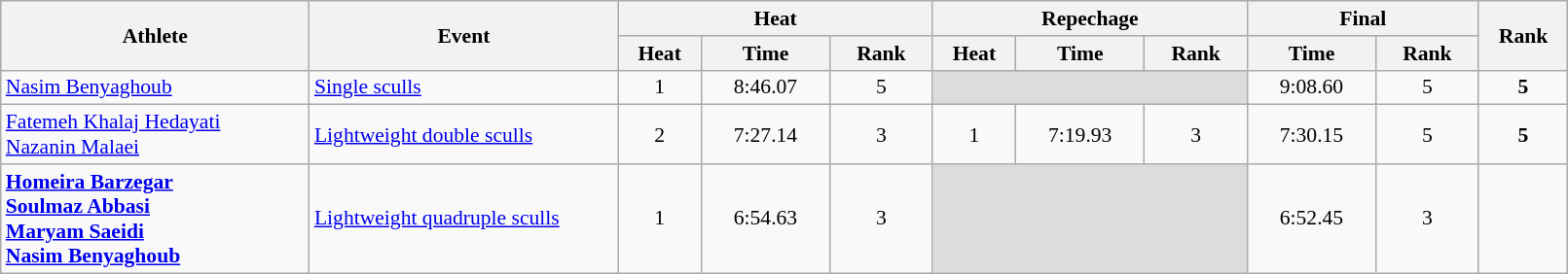<table class="wikitable" width="85%" style="text-align:center; font-size:90%">
<tr>
<th rowspan="2" width="12%">Athlete</th>
<th rowspan="2" width="12%">Event</th>
<th colspan="3" width="12%">Heat</th>
<th colspan="3" width="12%">Repechage</th>
<th colspan="2" width="9%">Final</th>
<th rowspan="2" width="3%">Rank</th>
</tr>
<tr>
<th width="3%">Heat</th>
<th width="5%">Time</th>
<th>Rank</th>
<th width="3%">Heat</th>
<th width="5%">Time</th>
<th>Rank</th>
<th width="5%">Time</th>
<th>Rank</th>
</tr>
<tr>
<td align="left"><a href='#'>Nasim Benyaghoub</a></td>
<td align="left"><a href='#'>Single sculls</a></td>
<td>1</td>
<td>8:46.07</td>
<td>5 <strong></strong></td>
<td colspan=3 bgcolor=#DCDCDC></td>
<td>9:08.60</td>
<td>5</td>
<td><strong>5</strong></td>
</tr>
<tr>
<td align="left"><a href='#'>Fatemeh Khalaj Hedayati</a><br><a href='#'>Nazanin Malaei</a></td>
<td align="left"><a href='#'>Lightweight double sculls</a></td>
<td>2</td>
<td>7:27.14</td>
<td>3</td>
<td>1</td>
<td>7:19.93</td>
<td>3 <strong></strong></td>
<td>7:30.15</td>
<td>5</td>
<td><strong>5</strong></td>
</tr>
<tr>
<td align="left"><strong><a href='#'>Homeira Barzegar</a><br><a href='#'>Soulmaz Abbasi</a><br><a href='#'>Maryam Saeidi</a><br><a href='#'>Nasim Benyaghoub</a></strong></td>
<td align="left"><a href='#'>Lightweight quadruple sculls</a></td>
<td>1</td>
<td>6:54.63</td>
<td>3 <strong></strong></td>
<td colspan=3 bgcolor=#DCDCDC></td>
<td>6:52.45</td>
<td>3</td>
<td></td>
</tr>
</table>
